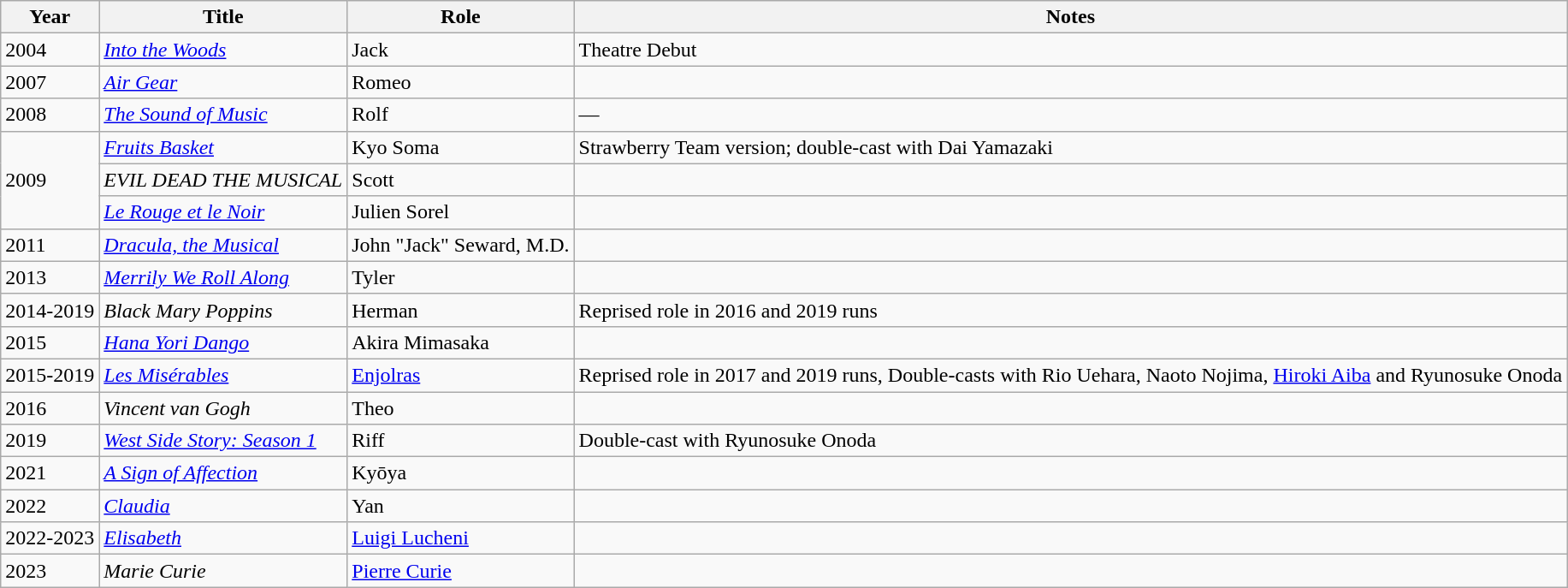<table class="wikitable sortable">
<tr>
<th>Year</th>
<th>Title</th>
<th>Role</th>
<th class="unsortable">Notes</th>
</tr>
<tr>
<td>2004</td>
<td><em><a href='#'>Into the Woods</a></em></td>
<td>Jack</td>
<td>Theatre Debut</td>
</tr>
<tr>
<td>2007</td>
<td><em><a href='#'>Air Gear</a></em></td>
<td>Romeo</td>
<td></td>
</tr>
<tr>
<td>2008</td>
<td><em><a href='#'>The Sound of Music</a></em></td>
<td>Rolf</td>
<td>—</td>
</tr>
<tr>
<td rowspan="3">2009</td>
<td><em><a href='#'>Fruits Basket</a></em></td>
<td>Kyo Soma</td>
<td>Strawberry Team version; double-cast with Dai Yamazaki</td>
</tr>
<tr>
<td><em>EVIL DEAD THE MUSICAL</em></td>
<td>Scott</td>
<td></td>
</tr>
<tr>
<td><em><a href='#'>Le Rouge et le Noir</a></em></td>
<td>Julien Sorel</td>
<td></td>
</tr>
<tr>
<td>2011</td>
<td><em><a href='#'>Dracula, the Musical</a></em></td>
<td>John "Jack" Seward, M.D.</td>
<td></td>
</tr>
<tr>
<td>2013</td>
<td><em><a href='#'>Merrily We Roll Along</a></em></td>
<td>Tyler</td>
<td></td>
</tr>
<tr>
<td>2014-2019</td>
<td><em>Black Mary Poppins</em></td>
<td>Herman</td>
<td>Reprised role in 2016 and 2019 runs</td>
</tr>
<tr>
<td>2015</td>
<td><em><a href='#'>Hana Yori Dango</a></em></td>
<td>Akira Mimasaka</td>
<td></td>
</tr>
<tr>
<td>2015-2019</td>
<td><em><a href='#'>Les Misérables</a></em></td>
<td><a href='#'>Enjolras</a></td>
<td>Reprised role in 2017 and 2019 runs, Double-casts with Rio Uehara, Naoto Nojima, <a href='#'>Hiroki Aiba</a> and Ryunosuke Onoda</td>
</tr>
<tr>
<td>2016</td>
<td><em>Vincent van Gogh</em></td>
<td>Theo</td>
<td></td>
</tr>
<tr>
<td>2019</td>
<td><em><a href='#'>West Side Story: Season 1</a></em></td>
<td>Riff</td>
<td>Double-cast with Ryunosuke Onoda</td>
</tr>
<tr>
<td>2021</td>
<td><em><a href='#'>A Sign of Affection</a></em></td>
<td>Kyōya</td>
<td></td>
</tr>
<tr>
<td>2022</td>
<td><em><a href='#'>Claudia</a></em></td>
<td>Yan</td>
<td></td>
</tr>
<tr>
<td>2022-2023</td>
<td><em><a href='#'>Elisabeth</a></em></td>
<td><a href='#'>Luigi Lucheni</a></td>
<td></td>
</tr>
<tr>
<td>2023</td>
<td><em>Marie Curie</em></td>
<td><a href='#'>Pierre Curie</a></td>
<td></td>
</tr>
</table>
